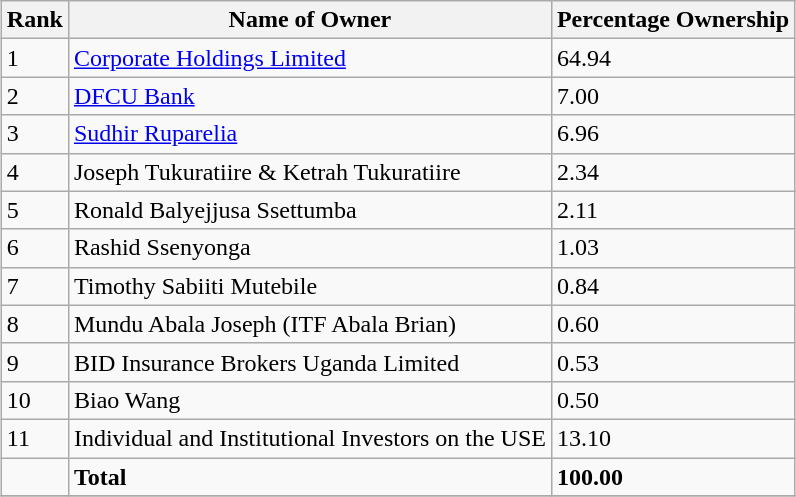<table class="wikitable sortable" style="margin-left:auto;margin-right:auto">
<tr>
<th style="width:2em;">Rank</th>
<th>Name of Owner</th>
<th>Percentage Ownership</th>
</tr>
<tr>
<td>1</td>
<td><a href='#'>Corporate Holdings Limited</a></td>
<td>64.94</td>
</tr>
<tr>
<td>2</td>
<td><a href='#'>DFCU Bank</a></td>
<td>7.00</td>
</tr>
<tr>
<td>3</td>
<td><a href='#'>Sudhir Ruparelia</a></td>
<td>6.96</td>
</tr>
<tr>
<td>4</td>
<td>Joseph Tukuratiire & Ketrah Tukuratiire</td>
<td>2.34</td>
</tr>
<tr>
<td>5</td>
<td>Ronald Balyejjusa Ssettumba</td>
<td>2.11</td>
</tr>
<tr>
<td>6</td>
<td>Rashid Ssenyonga</td>
<td>1.03</td>
</tr>
<tr>
<td>7</td>
<td>Timothy Sabiiti Mutebile</td>
<td>0.84</td>
</tr>
<tr>
<td>8</td>
<td>Mundu Abala Joseph (ITF Abala Brian)</td>
<td>0.60</td>
</tr>
<tr>
<td>9</td>
<td>BID Insurance Brokers Uganda Limited</td>
<td>0.53</td>
</tr>
<tr>
<td>10</td>
<td>Biao Wang</td>
<td>0.50</td>
</tr>
<tr>
<td>11</td>
<td>Individual and Institutional Investors on the USE</td>
<td>13.10</td>
</tr>
<tr>
<td></td>
<td><strong>Total</strong></td>
<td><strong>100.00</strong></td>
</tr>
<tr>
</tr>
</table>
